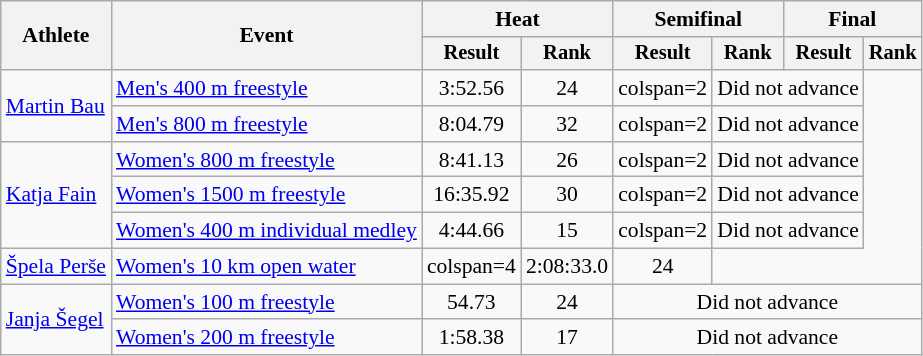<table class=wikitable style="font-size:90%">
<tr>
<th rowspan="2">Athlete</th>
<th rowspan="2">Event</th>
<th colspan="2">Heat</th>
<th colspan="2">Semifinal</th>
<th colspan="2">Final</th>
</tr>
<tr style="font-size:95%">
<th>Result</th>
<th>Rank</th>
<th>Result</th>
<th>Rank</th>
<th>Result</th>
<th>Rank</th>
</tr>
<tr align=center>
<td align=left rowspan=2><a href='#'>Martin Bau</a></td>
<td align=left><a href='#'>Men's 400 m freestyle</a></td>
<td>3:52.56</td>
<td>24</td>
<td>colspan=2 </td>
<td colspan="2">Did not advance</td>
</tr>
<tr align=center>
<td align=left><a href='#'>Men's 800 m freestyle</a></td>
<td>8:04.79</td>
<td>32</td>
<td>colspan=2 </td>
<td colspan="2">Did not advance</td>
</tr>
<tr align=center>
<td align=left rowspan=3><a href='#'>Katja Fain</a></td>
<td align=left><a href='#'>Women's 800 m freestyle</a></td>
<td>8:41.13</td>
<td>26</td>
<td>colspan=2 </td>
<td colspan="2">Did not advance</td>
</tr>
<tr align=center>
<td align=left><a href='#'>Women's 1500 m freestyle</a></td>
<td>16:35.92</td>
<td>30</td>
<td>colspan=2 </td>
<td colspan="2">Did not advance</td>
</tr>
<tr align=center>
<td align=left><a href='#'>Women's 400 m individual medley</a></td>
<td>4:44.66</td>
<td>15</td>
<td>colspan=2 </td>
<td colspan="2">Did not advance</td>
</tr>
<tr align=center>
<td align=left><a href='#'>Špela Perše</a></td>
<td align=left><a href='#'>Women's 10 km open water</a></td>
<td>colspan=4 </td>
<td>2:08:33.0</td>
<td>24</td>
</tr>
<tr align=center>
<td align=left rowspan=2><a href='#'>Janja Šegel</a></td>
<td align=left><a href='#'>Women's 100 m freestyle</a></td>
<td>54.73</td>
<td>24</td>
<td colspan="4">Did not advance</td>
</tr>
<tr align=center>
<td align=left><a href='#'>Women's 200 m freestyle</a></td>
<td>1:58.38</td>
<td>17</td>
<td colspan="4">Did not advance</td>
</tr>
</table>
